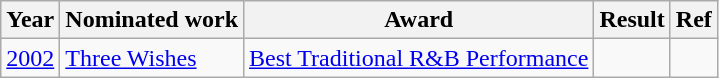<table class="wikitable">
<tr>
<th>Year</th>
<th>Nominated work</th>
<th>Award</th>
<th>Result</th>
<th>Ref</th>
</tr>
<tr>
<td><a href='#'>2002</a></td>
<td><a href='#'>Three Wishes</a></td>
<td><a href='#'>Best Traditional R&B Performance</a></td>
<td></td>
<td></td>
</tr>
</table>
